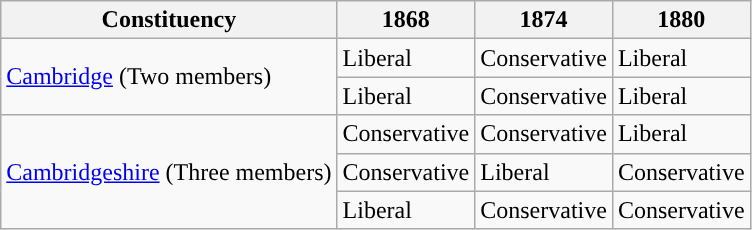<table class="wikitable">
<tr>
<th>Constituency</th>
<th>1868</th>
<th>1874</th>
<th>1880</th>
</tr>
<tr>
<td rowspan="2"><a href='#'>Cambridge</a> (Two members)</td>
<td>Liberal</td>
<td>Conservative</td>
<td>Liberal</td>
</tr>
<tr>
<td>Liberal</td>
<td>Conservative</td>
<td>Liberal</td>
</tr>
<tr>
<td rowspan="3"><a href='#'>Cambridgeshire</a> (Three members)</td>
<td>Conservative</td>
<td>Conservative</td>
<td>Liberal</td>
</tr>
<tr>
<td>Conservative</td>
<td>Liberal</td>
<td>Conservative</td>
</tr>
<tr>
<td>Liberal</td>
<td>Conservative</td>
<td>Conservative</td>
</tr>
</table>
